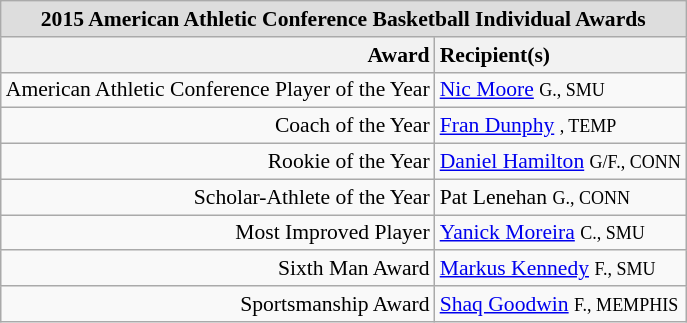<table class="wikitable" style="white-space:nowrap; font-size:90%;">
<tr>
<td colspan="7" style="text-align:center; background:#ddd;"><strong>2015 American Athletic Conference Basketball Individual Awards</strong></td>
</tr>
<tr>
<th style="text-align:right;">Award</th>
<th style="text-align:left;">Recipient(s)</th>
</tr>
<tr>
<td style="text-align:right;">American Athletic Conference Player of the Year</td>
<td style="text-align:left;"><a href='#'>Nic Moore</a> <small>G., SMU</small></td>
</tr>
<tr>
<td style="text-align:right;">Coach of the Year</td>
<td style="text-align:left;"><a href='#'>Fran Dunphy</a> <small>, TEMP</small></td>
</tr>
<tr>
<td style="text-align:right;">Rookie of the Year</td>
<td style="text-align:left;"><a href='#'>Daniel Hamilton</a> <small>G/F., CONN</small></td>
</tr>
<tr>
<td style="text-align:right;">Scholar-Athlete of the Year</td>
<td style="text-align:left;">Pat Lenehan <small>G., CONN</small></td>
</tr>
<tr>
<td style="text-align:right;">Most Improved Player</td>
<td style="text-align:left;"><a href='#'>Yanick Moreira</a> <small>C., SMU</small></td>
</tr>
<tr>
<td style="text-align:right;">Sixth Man Award</td>
<td style="text-align:left;"><a href='#'>Markus Kennedy</a> <small>F., SMU</small></td>
</tr>
<tr>
<td style="text-align:right;">Sportsmanship Award</td>
<td style="text-align:left;"><a href='#'>Shaq Goodwin</a> <small>F., MEMPHIS</small></td>
</tr>
</table>
